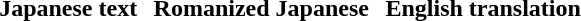<table align="center" cellpadding="5" cellspacing="1">
<tr>
</tr>
<tr>
<th scope="col">Japanese text</th>
<th scope="col">Romanized Japanese</th>
<th scope="col">English translation</th>
</tr>
<tr>
<td><br></td>
<td><br></td>
<td><br></td>
</tr>
<tr>
</tr>
</table>
